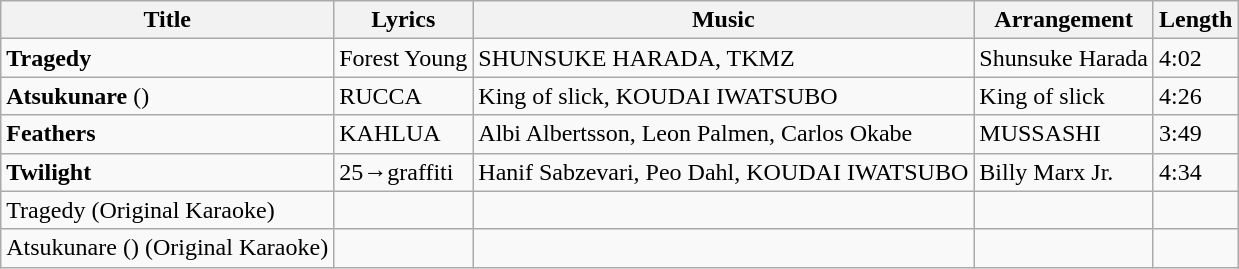<table class="wikitable">
<tr>
<th>Title</th>
<th>Lyrics</th>
<th>Music</th>
<th>Arrangement</th>
<th>Length</th>
</tr>
<tr>
<td><strong>Tragedy</strong></td>
<td>Forest Young</td>
<td>SHUNSUKE HARADA, TKMZ</td>
<td>Shunsuke Harada</td>
<td>4:02</td>
</tr>
<tr>
<td><strong>Atsukunare</strong> (<small></small>)</td>
<td>RUCCA</td>
<td>King of slick, KOUDAI IWATSUBO</td>
<td>King of slick</td>
<td>4:26</td>
</tr>
<tr>
<td><strong>Feathers</strong></td>
<td>KAHLUA</td>
<td>Albi Albertsson, Leon Palmen, Carlos Okabe</td>
<td>MUSSASHI</td>
<td>3:49</td>
</tr>
<tr>
<td><strong>Twilight</strong></td>
<td>25→graffiti</td>
<td>Hanif Sabzevari, Peo Dahl, KOUDAI IWATSUBO</td>
<td>Billy Marx Jr.</td>
<td>4:34</td>
</tr>
<tr>
<td>Tragedy (Original Karaoke)</td>
<td></td>
<td></td>
<td></td>
<td></td>
</tr>
<tr>
<td>Atsukunare (<small></small>) (Original Karaoke)</td>
<td></td>
<td></td>
<td></td>
<td></td>
</tr>
</table>
